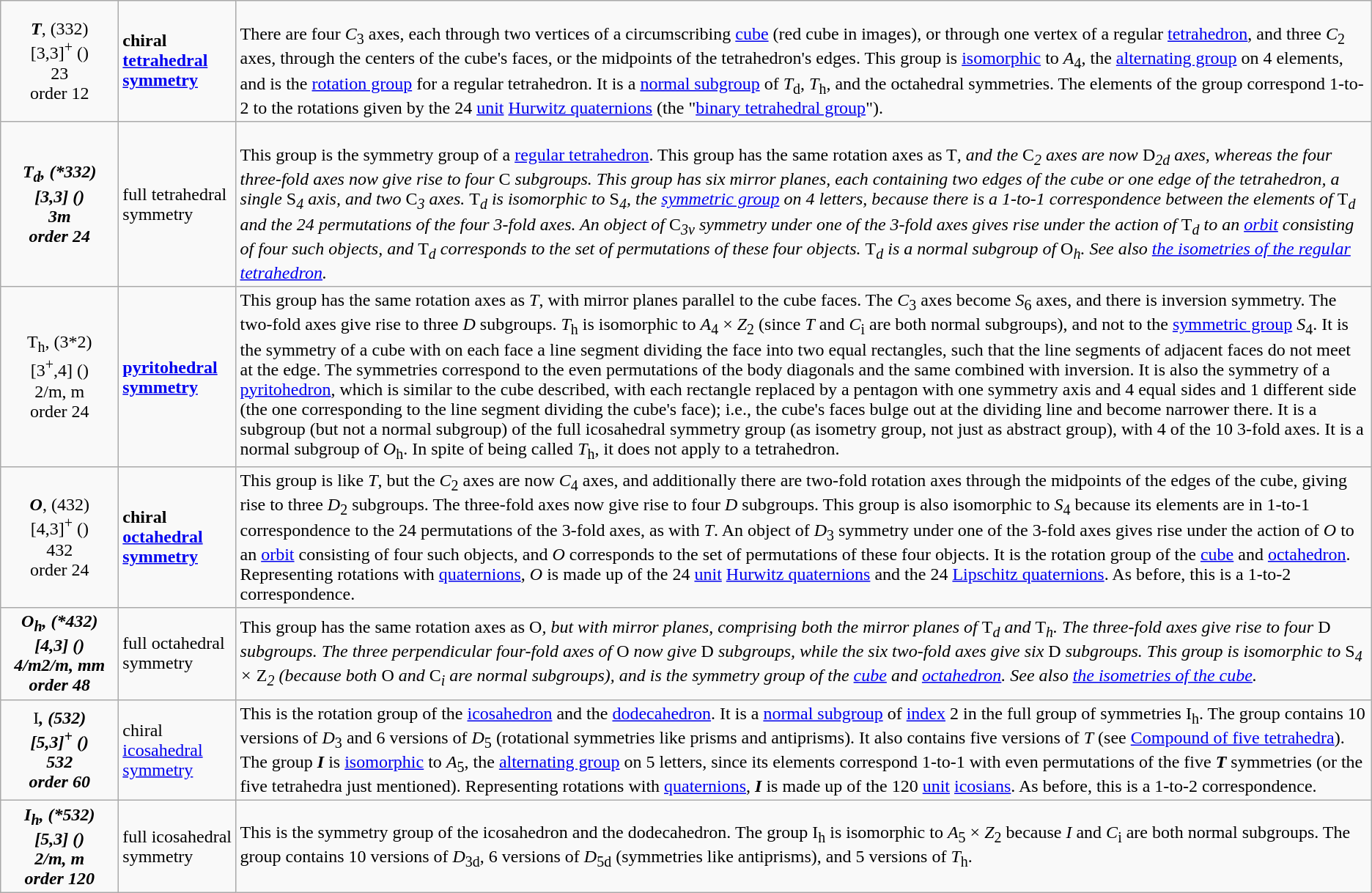<table class=wikitable>
<tr>
<td width=100 align=center><strong><em>T</em></strong>, (332)<br>[3,3]<sup>+</sup> ()<br>23<br>order 12</td>
<td><strong>chiral <a href='#'>tetrahedral symmetry</a></strong></td>
<td><br>
There are four <em>C</em><sub>3</sub> axes, each  through two vertices of a circumscribing <a href='#'>cube</a> (red cube in images), or through one vertex of a regular <a href='#'>tetrahedron</a>, and three <em>C</em><sub>2</sub> axes, through the centers of the cube's faces, or the midpoints of the tetrahedron's edges. This group is <a href='#'>isomorphic</a> to <em>A</em><sub>4</sub>, the <a href='#'>alternating group</a> on 4 elements, and is the <a href='#'>rotation group</a> for a regular tetrahedron. It is a <a href='#'>normal subgroup</a> of <em>T</em><sub>d</sub>, <em>T</em><sub>h</sub>, and the octahedral symmetries. The elements of the group correspond 1-to-2 to the rotations given by the 24 <a href='#'>unit</a> <a href='#'>Hurwitz quaternions</a> (the "<a href='#'>binary tetrahedral group</a>").</td>
</tr>
<tr>
<td align=center><strong><em>T<em><sub>d</sub><strong>, (*332)<br>[3,3] ()<br>3m<br>order 24</td>
<td></strong>full tetrahedral symmetry<strong></td>
<td><br>
This group is the symmetry group of a <a href='#'>regular tetrahedron</a>. This group has the same rotation axes as </em>T<em>, and the </em>C<em><sub>2</sub> axes are now </em>D<em><sub>2d</sub> axes, whereas the four three-fold axes now give rise to four </em>C<em> subgroups. This group has six mirror planes, each containing two edges of the cube or one edge of the tetrahedron, a single </em>S<em><sub>4</sub> axis, and two </em>C<em><sub>3</sub> axes. </em>T<em><sub>d</sub> is isomorphic to </em>S<em><sub>4</sub>, the <a href='#'>symmetric group</a> on 4 letters, because there is a 1-to-1 correspondence between the elements of </em>T<em><sub>d</sub> and the 24 permutations of the four 3-fold axes. An object of </em>C<em><sub>3v</sub> symmetry under one of the 3-fold axes gives rise under the action of </em>T<em><sub>d</sub> to an <a href='#'>orbit</a> consisting of four such objects, and </em>T<em><sub>d</sub> corresponds to the set of permutations of these four objects. </em>T<em><sub>d</sub> is a normal subgroup of </em>O<em><sub>h</sub>. See also <a href='#'>the isometries of the regular tetrahedron</a>.</td>
</tr>
<tr>
<td align=center></em></strong>T</em><sub>h</sub></strong>, (3*2)<br>[3<sup>+</sup>,4] ()<br>2/m, m<br> order 24</td>
<td><strong><a href='#'>pyritohedral symmetry</a></strong></td>
<td> This group has the same rotation axes as <em>T</em>, with mirror planes parallel to the cube faces. The <em>C</em><sub>3</sub> axes become <em>S</em><sub>6</sub> axes, and there is inversion symmetry. The two-fold axes give rise to three <em>D</em> subgroups. <em>T</em><sub>h</sub> is isomorphic to <em>A</em><sub>4</sub> × <em>Z</em><sub>2</sub> (since <em>T</em> and <em>C</em><sub>i</sub> are both normal subgroups), and not to the <a href='#'>symmetric group</a> <em>S</em><sub>4</sub>. It is the symmetry of a cube with on each face a line segment dividing the face into two equal rectangles, such that the line segments of adjacent faces do not meet at the edge. The symmetries correspond to the even permutations of the body diagonals and the same combined with inversion. It is also the symmetry of a <a href='#'>pyritohedron</a>, which is similar to the cube described, with each rectangle replaced by a pentagon with one symmetry axis and 4 equal sides and 1 different side (the one corresponding to the line segment dividing the cube's face); i.e., the cube's faces bulge out at the dividing line and become narrower there. It is a subgroup (but not a normal subgroup) of the full icosahedral symmetry group (as isometry group, not just as abstract group), with 4 of the 10 3-fold axes. It is a normal subgroup of <em>O</em><sub>h</sub>. In spite of being called <em>T</em><sub>h</sub>, it does not apply to a tetrahedron.</td>
</tr>
<tr>
<td align=center><strong><em>O</em></strong>, (432)<br>[4,3]<sup>+</sup> ()<br>432<br>order 24</td>
<td><strong>chiral <a href='#'>octahedral symmetry</a></strong></td>
<td>This group is like <em>T</em>, but the <em>C</em><sub>2</sub> axes are now <em>C</em><sub>4</sub> axes, and additionally there are two-fold rotation axes through the midpoints of the edges of the cube, giving rise to three <em>D</em><sub>2</sub> subgroups. The three-fold axes now give rise to four <em>D</em> subgroups. This group is also isomorphic to <em>S</em><sub>4</sub> because its elements are in 1-to-1 correspondence to the 24 permutations of the 3-fold axes, as with <em>T</em>. An object of <em>D</em><sub>3</sub> symmetry under one of the 3-fold axes gives rise under the action of <em>O</em> to an <a href='#'>orbit</a> consisting of four such objects, and <em>O</em> corresponds to the set of permutations of these four objects. It is the rotation group of the <a href='#'>cube</a> and <a href='#'>octahedron</a>. Representing rotations with <a href='#'>quaternions</a>, <em>O</em> is made up of the 24 <a href='#'>unit</a> <a href='#'>Hurwitz quaternions</a> and the 24 <a href='#'>Lipschitz quaternions</a>. As before, this is a 1-to-2 correspondence.</td>
</tr>
<tr>
<td align=center><strong><em>O<em><sub>h</sub><strong>, (*432)<br>[4,3] ()<br>4/m2/m, mm<br>order 48</td>
<td></strong>full octahedral symmetry<strong></td>
<td>This group has the same rotation axes as </em>O<em>, but with mirror planes, comprising both the mirror planes of </em>T<em><sub>d</sub> and </em>T<em><sub>h</sub>. The three-fold axes give rise to four </em>D<em> subgroups. The three perpendicular four-fold axes of </em>O<em> now give </em>D<em> subgroups, while the six two-fold axes give six </em>D<em> subgroups. This group is isomorphic to </em>S<em><sub>4</sub> × </em>Z<em><sub>2</sub> (because both </em>O<em> and </em>C<em><sub>i</sub> are normal subgroups), and is the symmetry group of the <a href='#'>cube</a> and <a href='#'>octahedron</a>. See also <a href='#'>the isometries of the cube</a>.</td>
</tr>
<tr>
<td align=center></em></strong>I<strong><em>, (532)<br>[5,3]<sup>+</sup> ()<br>532<br>order 60</td>
<td></strong>chiral <a href='#'>icosahedral symmetry</a><strong></td>
<td>This is the rotation group of the <a href='#'>icosahedron</a> and the <a href='#'>dodecahedron</a>. It is a <a href='#'>normal subgroup</a> of <a href='#'>index</a> 2 in the full group of symmetries </em></strong>I</em><sub>h</sub></strong>. The group contains 10 versions of <em>D</em><sub>3</sub> and 6 versions  of <em>D</em><sub>5</sub> (rotational symmetries like prisms and antiprisms). It also contains five versions of <em>T</em> (see <a href='#'>Compound of five tetrahedra</a>). The group <strong><em>I</em></strong> is <a href='#'>isomorphic</a> to <em>A</em><sub>5</sub>, the <a href='#'>alternating group</a> on 5 letters, since its elements correspond 1-to-1 with even permutations of the five <strong><em>T</em></strong> symmetries (or the five tetrahedra just mentioned). Representing rotations with <a href='#'>quaternions</a>, <strong><em>I</em></strong> is made up of the 120 <a href='#'>unit</a> <a href='#'>icosians</a>. As before, this is a 1-to-2 correspondence.</td>
</tr>
<tr>
<td align=center><strong><em>I<em><sub>h</sub><strong>, (*532)<br>[5,3] ()<br>2/m, m<br>order 120</td>
<td></strong>full icosahedral symmetry<strong></td>
<td>This is the symmetry group of the icosahedron and the dodecahedron. The group </em></strong>I</em><sub>h</sub></strong> is isomorphic to <em>A</em><sub>5</sub> × <em>Z</em><sub>2</sub> because <em>I</em> and <em>C</em><sub>i</sub> are both normal subgroups. The group contains 10 versions of <em>D</em><sub>3d</sub>, 6 versions  of <em>D</em><sub>5d</sub> (symmetries like antiprisms), and 5 versions of <em>T</em><sub>h</sub>.</td>
</tr>
</table>
